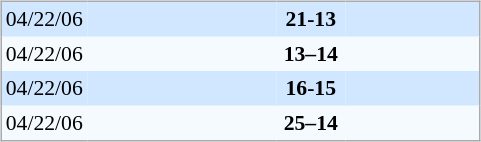<table width="100%" align=center>
<tr>
<td valign="top" width="50%"><br><table align=center cellpadding="3" cellspacing="0" style="background: #F5FAFF; border: 1px #aaa solid; border-collapse:collapse; font-size:95%;" width=320>
<tr bgcolor=#D0E7FF style=font-size:95%>
<td align=center width=40>04/22/06</td>
<td width=120 align=right></td>
<td align=center width=40><strong>21-13</strong></td>
<td></td>
</tr>
<tr style=font-size:95%>
<td align=center>04/22/06</td>
<td align=right></td>
<td align=center><strong>13–14</strong></td>
<td></td>
</tr>
<tr bgcolor=#D0E7FF style=font-size:95%>
<td align=center width=40>04/22/06</td>
<td width=120 align=right></td>
<td align=center width=40><strong>16-15</strong></td>
<td></td>
</tr>
<tr style=font-size:95%>
<td align=center>04/22/06</td>
<td align=right></td>
<td align=center><strong>25–14</strong></td>
<td></td>
</tr>
</table>
</td>
<td valign="top" width="50%"><br><table align=center cellpadding="3" cellspacing="0" width=320>
</table>
</td>
</tr>
</table>
